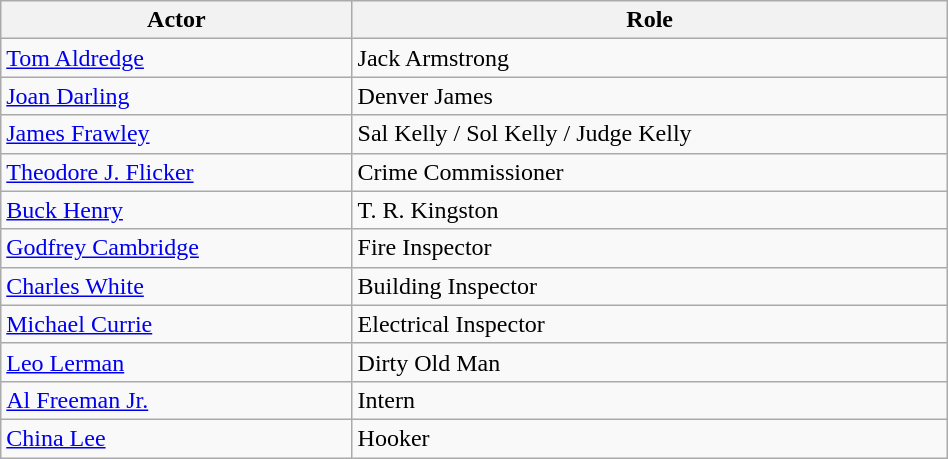<table class="wikitable" style="width:50%;">
<tr ">
<th>Actor</th>
<th>Role</th>
</tr>
<tr>
<td><a href='#'>Tom Aldredge</a></td>
<td>Jack Armstrong</td>
</tr>
<tr>
<td><a href='#'>Joan Darling</a></td>
<td>Denver James</td>
</tr>
<tr>
<td><a href='#'>James Frawley</a></td>
<td>Sal Kelly / Sol Kelly / Judge Kelly</td>
</tr>
<tr>
<td><a href='#'>Theodore J. Flicker</a></td>
<td>Crime Commissioner</td>
</tr>
<tr>
<td><a href='#'>Buck Henry</a></td>
<td>T. R. Kingston</td>
</tr>
<tr>
<td><a href='#'>Godfrey Cambridge</a></td>
<td>Fire Inspector</td>
</tr>
<tr>
<td><a href='#'>Charles White</a></td>
<td>Building Inspector</td>
</tr>
<tr>
<td><a href='#'>Michael Currie</a></td>
<td>Electrical Inspector</td>
</tr>
<tr>
<td><a href='#'>Leo Lerman</a></td>
<td>Dirty Old Man</td>
</tr>
<tr>
<td><a href='#'>Al Freeman Jr.</a></td>
<td>Intern</td>
</tr>
<tr>
<td><a href='#'>China Lee</a></td>
<td>Hooker</td>
</tr>
</table>
